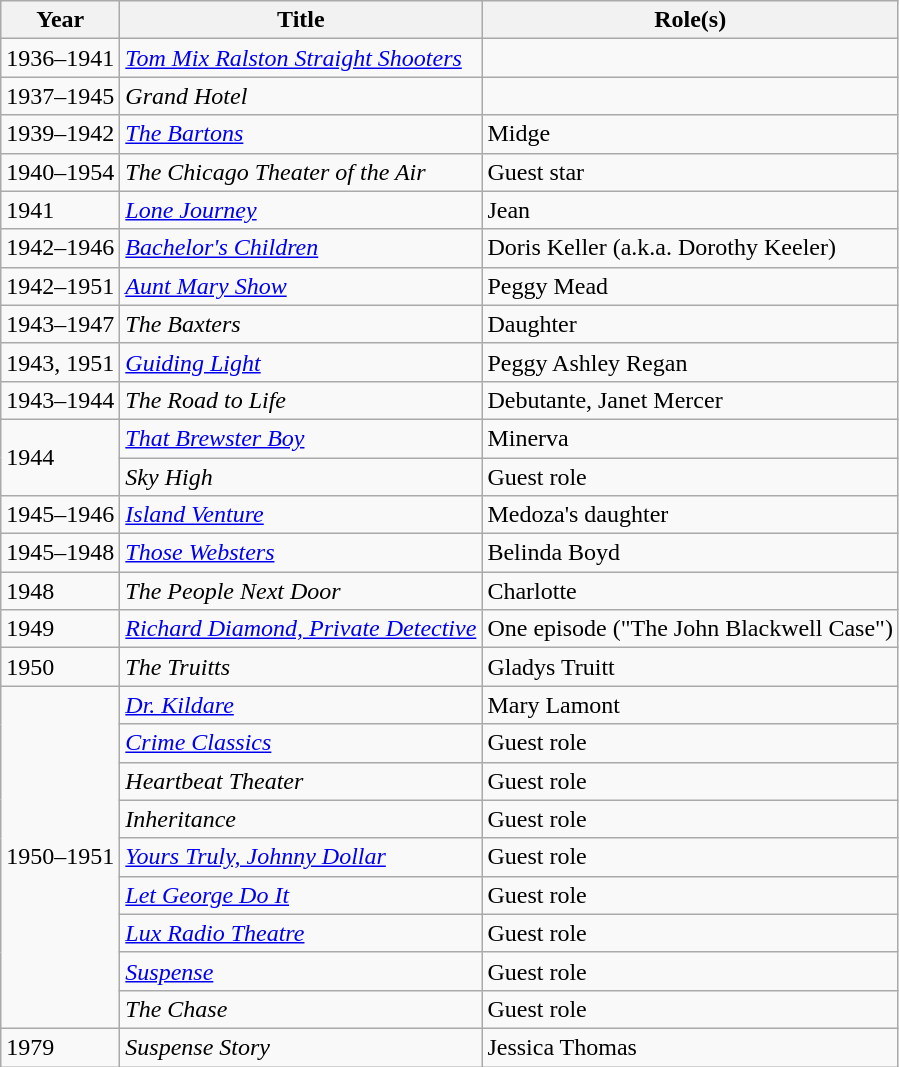<table class = "wikitable sortable">
<tr>
<th>Year</th>
<th>Title</th>
<th>Role(s)</th>
</tr>
<tr>
<td>1936–1941</td>
<td><em><a href='#'>Tom Mix Ralston Straight Shooters</a></em></td>
<td></td>
</tr>
<tr>
<td>1937–1945</td>
<td><em>Grand Hotel</em></td>
<td></td>
</tr>
<tr>
<td>1939–1942</td>
<td><em><a href='#'>The Bartons</a></em></td>
<td>Midge</td>
</tr>
<tr>
<td>1940–1954</td>
<td><em>The Chicago Theater of the Air</em></td>
<td>Guest star</td>
</tr>
<tr>
<td>1941</td>
<td><em><a href='#'>Lone Journey</a></em></td>
<td>Jean</td>
</tr>
<tr>
<td>1942–1946</td>
<td><em><a href='#'>Bachelor's Children</a></em></td>
<td>Doris Keller (a.k.a. Dorothy Keeler)</td>
</tr>
<tr>
<td>1942–1951</td>
<td><em><a href='#'>Aunt Mary Show</a></em></td>
<td>Peggy Mead</td>
</tr>
<tr>
<td>1943–1947</td>
<td><em>The Baxters</em></td>
<td>Daughter</td>
</tr>
<tr>
<td>1943, 1951</td>
<td><em><a href='#'>Guiding Light</a></em></td>
<td>Peggy Ashley Regan</td>
</tr>
<tr>
<td>1943–1944</td>
<td><em>The Road to Life</em></td>
<td>Debutante, Janet Mercer</td>
</tr>
<tr>
<td rowspan="2">1944</td>
<td><em><a href='#'>That Brewster Boy</a></em></td>
<td>Minerva</td>
</tr>
<tr>
<td><em>Sky High</em></td>
<td>Guest role</td>
</tr>
<tr>
<td>1945–1946</td>
<td><em><a href='#'>Island Venture</a></em></td>
<td>Medoza's daughter</td>
</tr>
<tr>
<td>1945–1948</td>
<td><em><a href='#'>Those Websters</a></em></td>
<td>Belinda Boyd</td>
</tr>
<tr>
<td>1948</td>
<td><em>The People Next Door</em></td>
<td>Charlotte</td>
</tr>
<tr>
<td>1949</td>
<td><em><a href='#'>Richard Diamond, Private Detective</a></em></td>
<td>One episode ("The John Blackwell Case")</td>
</tr>
<tr>
<td>1950</td>
<td><em>The Truitts</em></td>
<td>Gladys Truitt</td>
</tr>
<tr>
<td rowspan=9>1950–1951</td>
<td><em><a href='#'>Dr. Kildare</a></em></td>
<td>Mary Lamont</td>
</tr>
<tr>
<td><em><a href='#'>Crime Classics</a></em></td>
<td>Guest role</td>
</tr>
<tr>
<td><em>Heartbeat Theater</em></td>
<td>Guest role</td>
</tr>
<tr>
<td><em>Inheritance</em></td>
<td>Guest role</td>
</tr>
<tr>
<td><em><a href='#'>Yours Truly, Johnny Dollar</a></em></td>
<td>Guest role</td>
</tr>
<tr>
<td><em><a href='#'>Let George Do It</a></em></td>
<td>Guest role</td>
</tr>
<tr>
<td><em><a href='#'>Lux Radio Theatre</a></em></td>
<td>Guest role</td>
</tr>
<tr>
<td><em><a href='#'>Suspense</a></em></td>
<td>Guest role</td>
</tr>
<tr>
<td><em>The Chase</em></td>
<td>Guest role</td>
</tr>
<tr>
<td>1979</td>
<td><em>Suspense Story</em></td>
<td>Jessica Thomas</td>
</tr>
</table>
